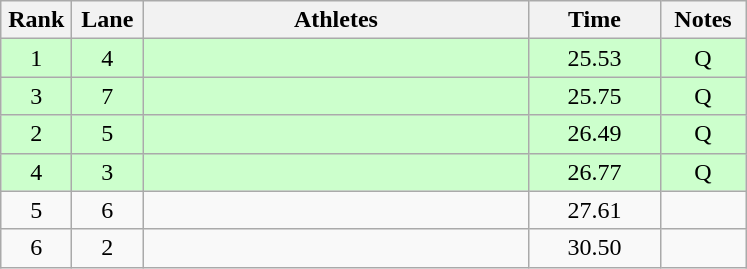<table class="wikitable sortable" style="text-align:center;">
<tr>
<th width=40>Rank</th>
<th width=40>Lane</th>
<th width=250>Athletes</th>
<th width=80>Time</th>
<th width=50>Notes</th>
</tr>
<tr bgcolor=ccffcc>
<td>1</td>
<td>4</td>
<td align=left></td>
<td>25.53</td>
<td>Q</td>
</tr>
<tr bgcolor=ccffcc>
<td>3</td>
<td>7</td>
<td align=left></td>
<td>25.75</td>
<td>Q</td>
</tr>
<tr bgcolor=ccffcc>
<td>2</td>
<td>5</td>
<td align=left></td>
<td>26.49</td>
<td>Q</td>
</tr>
<tr bgcolor=ccffcc>
<td>4</td>
<td>3</td>
<td align=left></td>
<td>26.77</td>
<td>Q</td>
</tr>
<tr>
<td>5</td>
<td>6</td>
<td align=left></td>
<td>27.61</td>
<td></td>
</tr>
<tr>
<td>6</td>
<td>2</td>
<td align=left></td>
<td>30.50</td>
<td></td>
</tr>
</table>
